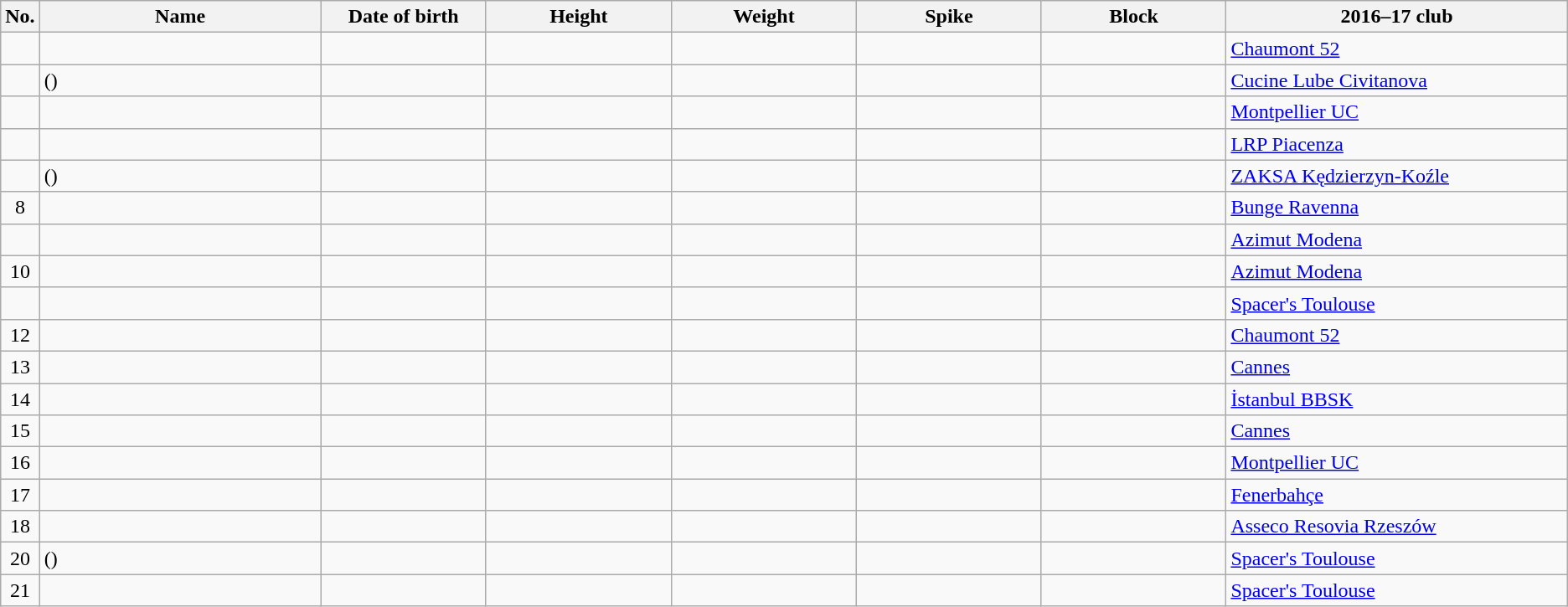<table class="wikitable sortable" style="font-size:100%; text-align:center;">
<tr>
<th>No.</th>
<th style="width:14em">Name</th>
<th style="width:8em">Date of birth</th>
<th style="width:9em">Height</th>
<th style="width:9em">Weight</th>
<th style="width:9em">Spike</th>
<th style="width:9em">Block</th>
<th style="width:17em">2016–17 club</th>
</tr>
<tr>
<td></td>
<td align=left></td>
<td align=right></td>
<td></td>
<td></td>
<td></td>
<td></td>
<td align=left> <a href='#'>Chaumont 52</a></td>
</tr>
<tr>
<td></td>
<td align=left> ()</td>
<td align=right></td>
<td></td>
<td></td>
<td></td>
<td></td>
<td align=left> <a href='#'>Cucine Lube Civitanova</a></td>
</tr>
<tr>
<td></td>
<td align=left></td>
<td align=right></td>
<td></td>
<td></td>
<td></td>
<td></td>
<td align=left> <a href='#'>Montpellier UC</a></td>
</tr>
<tr>
<td></td>
<td align=left></td>
<td align=right></td>
<td></td>
<td></td>
<td></td>
<td></td>
<td align=left> <a href='#'>LRP Piacenza</a></td>
</tr>
<tr>
<td></td>
<td align=left> ()</td>
<td align=right></td>
<td></td>
<td></td>
<td></td>
<td></td>
<td align=left> <a href='#'>ZAKSA Kędzierzyn-Koźle</a></td>
</tr>
<tr>
<td>8</td>
<td align=left></td>
<td align=right></td>
<td></td>
<td></td>
<td></td>
<td></td>
<td align=left> <a href='#'>Bunge Ravenna</a></td>
</tr>
<tr>
<td></td>
<td align=left></td>
<td align=right></td>
<td></td>
<td></td>
<td></td>
<td></td>
<td align=left> <a href='#'>Azimut Modena</a></td>
</tr>
<tr>
<td>10</td>
<td align=left></td>
<td align=right></td>
<td></td>
<td></td>
<td></td>
<td></td>
<td align=left> <a href='#'>Azimut Modena</a></td>
</tr>
<tr>
<td></td>
<td align=left></td>
<td align=right></td>
<td></td>
<td></td>
<td></td>
<td></td>
<td align=left> <a href='#'>Spacer's Toulouse</a></td>
</tr>
<tr>
<td>12</td>
<td align=left></td>
<td align=right></td>
<td></td>
<td></td>
<td></td>
<td></td>
<td align=left> <a href='#'>Chaumont 52</a></td>
</tr>
<tr>
<td>13</td>
<td align=left></td>
<td align=right></td>
<td></td>
<td></td>
<td></td>
<td></td>
<td align=left> <a href='#'>Cannes</a></td>
</tr>
<tr>
<td>14</td>
<td align=left></td>
<td align=right></td>
<td></td>
<td></td>
<td></td>
<td></td>
<td align=left> <a href='#'>İstanbul BBSK</a></td>
</tr>
<tr>
<td>15</td>
<td align=left></td>
<td align=right></td>
<td></td>
<td></td>
<td></td>
<td></td>
<td align=left> <a href='#'>Cannes</a></td>
</tr>
<tr>
<td>16</td>
<td align=left></td>
<td align=right></td>
<td></td>
<td></td>
<td></td>
<td></td>
<td align=left> <a href='#'>Montpellier UC</a></td>
</tr>
<tr>
<td>17</td>
<td align=left></td>
<td align=right></td>
<td></td>
<td></td>
<td></td>
<td></td>
<td align=left> <a href='#'>Fenerbahçe</a></td>
</tr>
<tr>
<td>18</td>
<td align=left></td>
<td align=right></td>
<td></td>
<td></td>
<td></td>
<td></td>
<td align=left> <a href='#'>Asseco Resovia Rzeszów</a></td>
</tr>
<tr>
<td>20</td>
<td align=left> ()</td>
<td align=right></td>
<td></td>
<td></td>
<td></td>
<td></td>
<td align=left> <a href='#'>Spacer's Toulouse</a></td>
</tr>
<tr>
<td>21</td>
<td align=left></td>
<td align=right></td>
<td></td>
<td></td>
<td></td>
<td></td>
<td align=left> <a href='#'>Spacer's Toulouse</a></td>
</tr>
</table>
